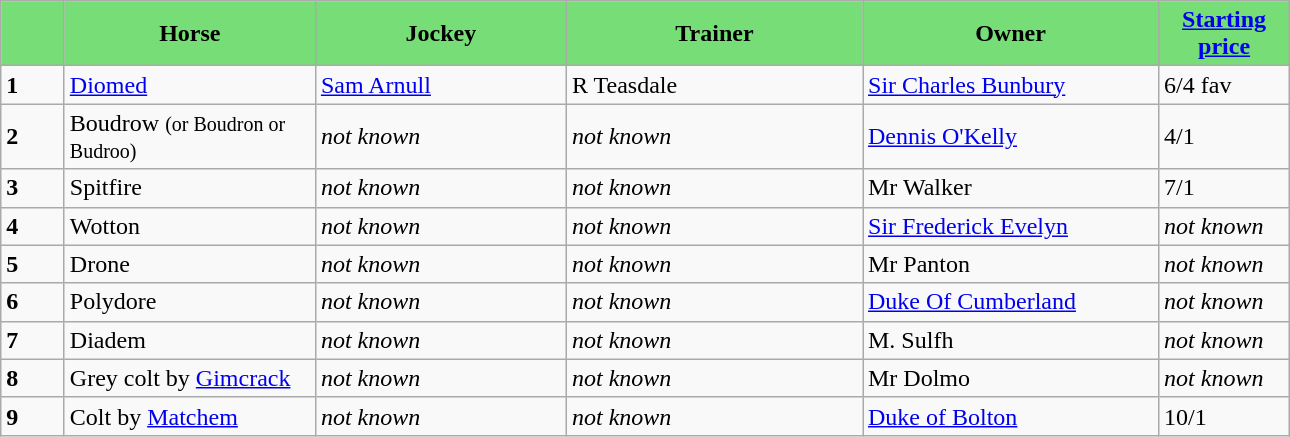<table class=wikitable>
<tr bgcolor="#77dd77" align="center">
<td width="35px"></td>
<td width="160px"><strong>Horse</strong></td>
<td width="160px"><strong>Jockey</strong></td>
<td width="190px"><strong>Trainer</strong></td>
<td width="190px"><strong>Owner</strong></td>
<td width="80px"><strong><a href='#'>Starting price</a></strong></td>
</tr>
<tr>
<td><strong>1</strong></td>
<td><a href='#'>Diomed</a></td>
<td><a href='#'>Sam Arnull</a></td>
<td>R Teasdale</td>
<td><a href='#'>Sir Charles Bunbury</a></td>
<td>6/4 fav</td>
</tr>
<tr>
<td><strong>2</strong></td>
<td>Boudrow <small>(or Boudron or Budroo)</small></td>
<td><em>not known</em></td>
<td><em>not known</em></td>
<td><a href='#'>Dennis O'Kelly</a></td>
<td>4/1</td>
</tr>
<tr>
<td><strong>3</strong></td>
<td>Spitfire</td>
<td><em>not known</em></td>
<td><em>not known</em></td>
<td>Mr Walker</td>
<td>7/1</td>
</tr>
<tr>
<td><strong>4</strong></td>
<td>Wotton</td>
<td><em>not known</em></td>
<td><em>not known</em></td>
<td><a href='#'>Sir Frederick Evelyn</a></td>
<td><em>not known</em></td>
</tr>
<tr>
<td><strong>5</strong></td>
<td>Drone</td>
<td><em>not known</em></td>
<td><em>not known</em></td>
<td>Mr Panton</td>
<td><em>not known</em></td>
</tr>
<tr>
<td><strong>6</strong></td>
<td>Polydore</td>
<td><em>not known</em></td>
<td><em>not known</em></td>
<td><a href='#'>Duke Of Cumberland</a></td>
<td><em>not known</em></td>
</tr>
<tr>
<td><strong>7</strong></td>
<td>Diadem</td>
<td><em>not known</em></td>
<td><em>not known</em></td>
<td>M. Sulfh</td>
<td><em>not known</em></td>
</tr>
<tr>
<td><strong>8</strong></td>
<td>Grey colt by <a href='#'>Gimcrack</a></td>
<td><em>not known</em></td>
<td><em>not known</em></td>
<td>Mr Dolmo</td>
<td><em>not known</em></td>
</tr>
<tr>
<td><strong>9</strong></td>
<td>Colt by <a href='#'>Matchem</a></td>
<td><em>not known</em></td>
<td><em>not known</em></td>
<td><a href='#'>Duke of Bolton</a></td>
<td>10/1</td>
</tr>
</table>
